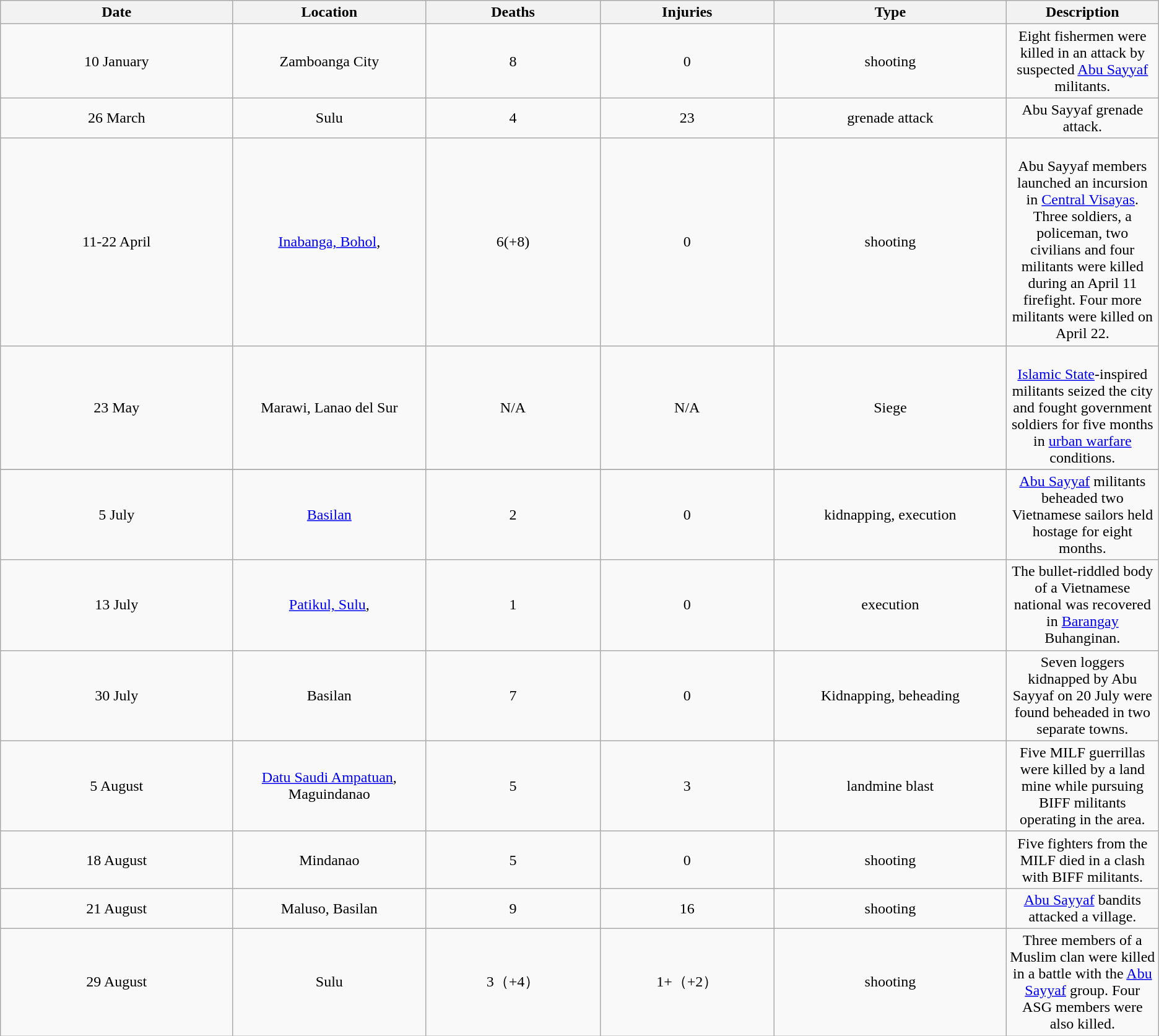<table class="wikitable sortable" style="text-align: center;">
<tr>
<th width="8%">Date</th>
<th width="6%">Location</th>
<th width="6%">Deaths</th>
<th width="6%">Injuries</th>
<th width="8%">Type</th>
<th width="4%">Description</th>
</tr>
<tr>
<td>10 January</td>
<td>Zamboanga City</td>
<td>8</td>
<td>0</td>
<td>shooting</td>
<td>Eight fishermen were killed in an attack by suspected <a href='#'>Abu Sayyaf</a> militants.</td>
</tr>
<tr>
<td>26 March</td>
<td>Sulu</td>
<td>4</td>
<td>23</td>
<td>grenade attack</td>
<td>Abu Sayyaf grenade attack.</td>
</tr>
<tr>
<td>11-22 April</td>
<td><a href='#'>Inabanga, Bohol</a>,</td>
<td>6(+8)</td>
<td>0</td>
<td>shooting</td>
<td><br>Abu Sayyaf members launched an incursion in <a href='#'>Central Visayas</a>. Three soldiers, a policeman, two civilians and four militants were killed during an April 11 firefight. Four more militants were killed on April 22.</td>
</tr>
<tr>
<td>23 May</td>
<td>Marawi, Lanao del Sur</td>
<td>N/A</td>
<td>N/A</td>
<td>Siege</td>
<td><br><a href='#'>Islamic State</a>-inspired militants seized the city and fought government soldiers for five months in <a href='#'>urban warfare</a> conditions.</td>
</tr>
<tr>
</tr>
<tr>
<td>5 July</td>
<td><a href='#'>Basilan</a></td>
<td>2</td>
<td>0</td>
<td>kidnapping, execution</td>
<td><a href='#'>Abu Sayyaf</a> militants beheaded two Vietnamese sailors held hostage for eight months.</td>
</tr>
<tr>
<td>13 July</td>
<td><a href='#'>Patikul, Sulu</a>,</td>
<td>1</td>
<td>0</td>
<td>execution</td>
<td>The bullet-riddled body of a Vietnamese national was recovered in <a href='#'>Barangay</a> Buhanginan.</td>
</tr>
<tr>
<td>30 July</td>
<td>Basilan</td>
<td>7</td>
<td>0</td>
<td>Kidnapping, beheading</td>
<td>Seven loggers kidnapped by Abu Sayyaf on 20 July were found beheaded in two separate towns.</td>
</tr>
<tr>
<td>5 August</td>
<td><a href='#'>Datu Saudi Ampatuan</a>, Maguindanao</td>
<td>5</td>
<td>3</td>
<td>landmine blast</td>
<td>Five MILF guerrillas were killed by a land mine while pursuing BIFF militants operating in the area.</td>
</tr>
<tr>
<td>18 August</td>
<td>Mindanao</td>
<td>5</td>
<td>0</td>
<td>shooting</td>
<td>Five fighters from the MILF died in a clash with BIFF militants.</td>
</tr>
<tr>
<td>21 August</td>
<td>Maluso, Basilan</td>
<td>9</td>
<td>16</td>
<td>shooting</td>
<td><a href='#'>Abu Sayyaf</a> bandits attacked a village.</td>
</tr>
<tr>
<td>29 August</td>
<td>Sulu</td>
<td>3（+4）</td>
<td>1+（+2）</td>
<td>shooting</td>
<td>Three members of a Muslim clan were killed in a battle with the <a href='#'>Abu Sayyaf</a> group. Four ASG members were also killed.</td>
</tr>
</table>
